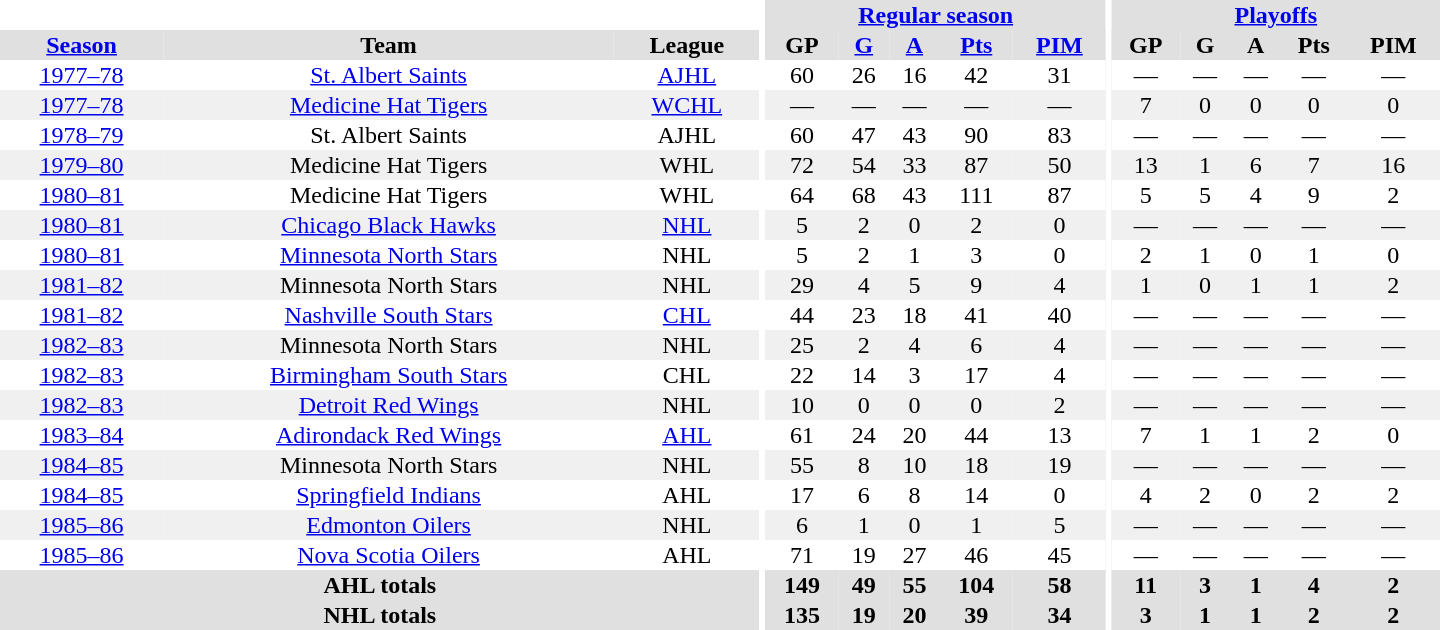<table border="0" cellpadding="1" cellspacing="0" style="text-align:center; width:60em">
<tr bgcolor="#e0e0e0">
<th colspan="3" bgcolor="#ffffff"></th>
<th rowspan="100" bgcolor="#ffffff"></th>
<th colspan="5"><a href='#'>Regular season</a></th>
<th rowspan="100" bgcolor="#ffffff"></th>
<th colspan="5"><a href='#'>Playoffs</a></th>
</tr>
<tr bgcolor="#e0e0e0">
<th><a href='#'>Season</a></th>
<th>Team</th>
<th>League</th>
<th>GP</th>
<th><a href='#'>G</a></th>
<th><a href='#'>A</a></th>
<th><a href='#'>Pts</a></th>
<th><a href='#'>PIM</a></th>
<th>GP</th>
<th>G</th>
<th>A</th>
<th>Pts</th>
<th>PIM</th>
</tr>
<tr>
<td><a href='#'>1977–78</a></td>
<td><a href='#'>St. Albert Saints</a></td>
<td><a href='#'>AJHL</a></td>
<td>60</td>
<td>26</td>
<td>16</td>
<td>42</td>
<td>31</td>
<td>—</td>
<td>—</td>
<td>—</td>
<td>—</td>
<td>—</td>
</tr>
<tr bgcolor="#f0f0f0">
<td><a href='#'>1977–78</a></td>
<td><a href='#'>Medicine Hat Tigers</a></td>
<td><a href='#'>WCHL</a></td>
<td>—</td>
<td>—</td>
<td>—</td>
<td>—</td>
<td>—</td>
<td>7</td>
<td>0</td>
<td>0</td>
<td>0</td>
<td>0</td>
</tr>
<tr>
<td><a href='#'>1978–79</a></td>
<td>St. Albert Saints</td>
<td>AJHL</td>
<td>60</td>
<td>47</td>
<td>43</td>
<td>90</td>
<td>83</td>
<td>—</td>
<td>—</td>
<td>—</td>
<td>—</td>
<td>—</td>
</tr>
<tr bgcolor="#f0f0f0">
<td><a href='#'>1979–80</a></td>
<td>Medicine Hat Tigers</td>
<td>WHL</td>
<td>72</td>
<td>54</td>
<td>33</td>
<td>87</td>
<td>50</td>
<td>13</td>
<td>1</td>
<td>6</td>
<td>7</td>
<td>16</td>
</tr>
<tr>
<td><a href='#'>1980–81</a></td>
<td>Medicine Hat Tigers</td>
<td>WHL</td>
<td>64</td>
<td>68</td>
<td>43</td>
<td>111</td>
<td>87</td>
<td>5</td>
<td>5</td>
<td>4</td>
<td>9</td>
<td>2</td>
</tr>
<tr bgcolor="#f0f0f0">
<td><a href='#'>1980–81</a></td>
<td><a href='#'>Chicago Black Hawks</a></td>
<td><a href='#'>NHL</a></td>
<td>5</td>
<td>2</td>
<td>0</td>
<td>2</td>
<td>0</td>
<td>—</td>
<td>—</td>
<td>—</td>
<td>—</td>
<td>—</td>
</tr>
<tr>
<td><a href='#'>1980–81</a></td>
<td><a href='#'>Minnesota North Stars</a></td>
<td>NHL</td>
<td>5</td>
<td>2</td>
<td>1</td>
<td>3</td>
<td>0</td>
<td>2</td>
<td>1</td>
<td>0</td>
<td>1</td>
<td>0</td>
</tr>
<tr bgcolor="#f0f0f0">
<td><a href='#'>1981–82</a></td>
<td>Minnesota North Stars</td>
<td>NHL</td>
<td>29</td>
<td>4</td>
<td>5</td>
<td>9</td>
<td>4</td>
<td>1</td>
<td>0</td>
<td>1</td>
<td>1</td>
<td>2</td>
</tr>
<tr>
<td><a href='#'>1981–82</a></td>
<td><a href='#'>Nashville South Stars</a></td>
<td><a href='#'>CHL</a></td>
<td>44</td>
<td>23</td>
<td>18</td>
<td>41</td>
<td>40</td>
<td>—</td>
<td>—</td>
<td>—</td>
<td>—</td>
<td>—</td>
</tr>
<tr bgcolor="#f0f0f0">
<td><a href='#'>1982–83</a></td>
<td>Minnesota North Stars</td>
<td>NHL</td>
<td>25</td>
<td>2</td>
<td>4</td>
<td>6</td>
<td>4</td>
<td>—</td>
<td>—</td>
<td>—</td>
<td>—</td>
<td>—</td>
</tr>
<tr>
<td><a href='#'>1982–83</a></td>
<td><a href='#'>Birmingham South Stars</a></td>
<td>CHL</td>
<td>22</td>
<td>14</td>
<td>3</td>
<td>17</td>
<td>4</td>
<td>—</td>
<td>—</td>
<td>—</td>
<td>—</td>
<td>—</td>
</tr>
<tr bgcolor="#f0f0f0">
<td><a href='#'>1982–83</a></td>
<td><a href='#'>Detroit Red Wings</a></td>
<td>NHL</td>
<td>10</td>
<td>0</td>
<td>0</td>
<td>0</td>
<td>2</td>
<td>—</td>
<td>—</td>
<td>—</td>
<td>—</td>
<td>—</td>
</tr>
<tr>
<td><a href='#'>1983–84</a></td>
<td><a href='#'>Adirondack Red Wings</a></td>
<td><a href='#'>AHL</a></td>
<td>61</td>
<td>24</td>
<td>20</td>
<td>44</td>
<td>13</td>
<td>7</td>
<td>1</td>
<td>1</td>
<td>2</td>
<td>0</td>
</tr>
<tr bgcolor="#f0f0f0">
<td><a href='#'>1984–85</a></td>
<td>Minnesota North Stars</td>
<td>NHL</td>
<td>55</td>
<td>8</td>
<td>10</td>
<td>18</td>
<td>19</td>
<td>—</td>
<td>—</td>
<td>—</td>
<td>—</td>
<td>—</td>
</tr>
<tr>
<td><a href='#'>1984–85</a></td>
<td><a href='#'>Springfield Indians</a></td>
<td>AHL</td>
<td>17</td>
<td>6</td>
<td>8</td>
<td>14</td>
<td>0</td>
<td>4</td>
<td>2</td>
<td>0</td>
<td>2</td>
<td>2</td>
</tr>
<tr bgcolor="#f0f0f0">
<td><a href='#'>1985–86</a></td>
<td><a href='#'>Edmonton Oilers</a></td>
<td>NHL</td>
<td>6</td>
<td>1</td>
<td>0</td>
<td>1</td>
<td>5</td>
<td>—</td>
<td>—</td>
<td>—</td>
<td>—</td>
<td>—</td>
</tr>
<tr>
<td><a href='#'>1985–86</a></td>
<td><a href='#'>Nova Scotia Oilers</a></td>
<td>AHL</td>
<td>71</td>
<td>19</td>
<td>27</td>
<td>46</td>
<td>45</td>
<td>—</td>
<td>—</td>
<td>—</td>
<td>—</td>
<td>—</td>
</tr>
<tr bgcolor="#e0e0e0">
<th colspan="3">AHL totals</th>
<th>149</th>
<th>49</th>
<th>55</th>
<th>104</th>
<th>58</th>
<th>11</th>
<th>3</th>
<th>1</th>
<th>4</th>
<th>2</th>
</tr>
<tr bgcolor="#e0e0e0">
<th colspan="3">NHL totals</th>
<th>135</th>
<th>19</th>
<th>20</th>
<th>39</th>
<th>34</th>
<th>3</th>
<th>1</th>
<th>1</th>
<th>2</th>
<th>2</th>
</tr>
</table>
